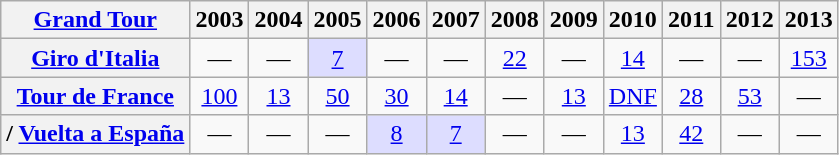<table class="wikitable plainrowheaders">
<tr>
<th scope="col"><a href='#'>Grand Tour</a></th>
<th scope="col">2003</th>
<th scope="col">2004</th>
<th scope="col">2005</th>
<th scope="col">2006</th>
<th scope="col">2007</th>
<th scope="col">2008</th>
<th scope="col">2009</th>
<th scope="col">2010</th>
<th scope="col">2011</th>
<th scope="col">2012</th>
<th scope="col">2013</th>
</tr>
<tr style="text-align:center;">
<th scope="row"> <a href='#'>Giro d'Italia</a></th>
<td>—</td>
<td>—</td>
<td align="center" style="background:#ddddff;"><a href='#'>7</a></td>
<td>—</td>
<td>—</td>
<td style="text-align:center;"><a href='#'>22</a></td>
<td>—</td>
<td style="text-align:center;"><a href='#'>14</a></td>
<td>—</td>
<td>—</td>
<td style="text-align:center;"><a href='#'>153</a></td>
</tr>
<tr style="text-align:center;">
<th scope="row"> <a href='#'>Tour de France</a></th>
<td style="text-align:center;"><a href='#'>100</a></td>
<td style="text-align:center;"><a href='#'>13</a></td>
<td style="text-align:center;"><a href='#'>50</a></td>
<td style="text-align:center;"><a href='#'>30</a></td>
<td style="text-align:center;"><a href='#'>14</a></td>
<td>—</td>
<td style="text-align:center;"><a href='#'>13</a></td>
<td style="text-align:center;"><a href='#'>DNF</a></td>
<td style="text-align:center;"><a href='#'>28</a></td>
<td style="text-align:center;"><a href='#'>53</a></td>
<td>—</td>
</tr>
<tr style="text-align:center;">
<th scope="row">/ <a href='#'>Vuelta a España</a></th>
<td>—</td>
<td>—</td>
<td>—</td>
<td align="center" style="background:#ddddff;"><a href='#'>8</a></td>
<td align="center" style="background:#ddddff;"><a href='#'>7</a></td>
<td>—</td>
<td>—</td>
<td style="text-align:center;"><a href='#'>13</a></td>
<td style="text-align:center;"><a href='#'>42</a></td>
<td>—</td>
<td>—</td>
</tr>
</table>
